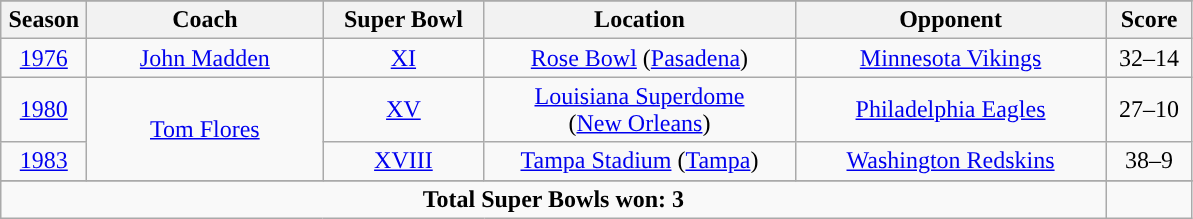<table class="wikitable sortable" style="text-align:center">
<tr>
</tr>
<tr>
<th style="width:50px; ">Season</th>
<th style="width:150px; ">Coach</th>
<th style="width:100px; ">Super Bowl</th>
<th style="width:200px; ">Location</th>
<th style="width:200px; ">Opponent</th>
<th style="width:50px; ">Score</th>
</tr>
<tr>
<td><a href='#'>1976</a></td>
<td><a href='#'>John Madden</a></td>
<td><a href='#'>XI</a></td>
<td><a href='#'>Rose Bowl</a> (<a href='#'>Pasadena</a>)</td>
<td><a href='#'>Minnesota Vikings</a></td>
<td>32–14</td>
</tr>
<tr>
<td><a href='#'>1980</a></td>
<td rowspan="2"><a href='#'>Tom Flores</a></td>
<td><a href='#'>XV</a></td>
<td><a href='#'>Louisiana Superdome</a><br>(<a href='#'>New Orleans</a>)</td>
<td><a href='#'>Philadelphia Eagles</a></td>
<td>27–10</td>
</tr>
<tr>
<td><a href='#'>1983</a></td>
<td><a href='#'>XVIII</a></td>
<td><a href='#'>Tampa Stadium</a> (<a href='#'>Tampa</a>)</td>
<td><a href='#'>Washington Redskins</a></td>
<td>38–9</td>
</tr>
<tr>
</tr>
<tr>
<td colspan="5"><strong>Total Super Bowls won: 3</strong></td>
<td></td>
</tr>
</table>
